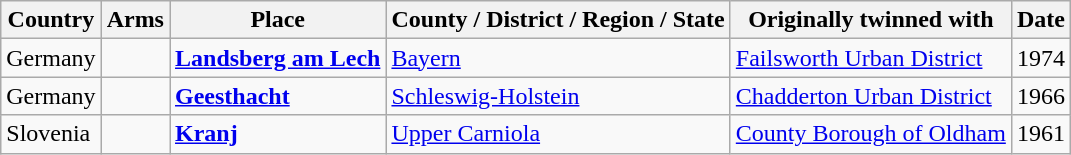<table class="wikitable" "text-align:left;"|>
<tr>
<th>Country</th>
<th>Arms</th>
<th>Place</th>
<th>County / District / Region / State</th>
<th>Originally twinned with</th>
<th>Date</th>
</tr>
<tr>
<td>Germany</td>
<td></td>
<td><strong><a href='#'>Landsberg am Lech</a></strong></td>
<td><a href='#'>Bayern</a></td>
<td><a href='#'>Failsworth Urban District</a></td>
<td>1974</td>
</tr>
<tr>
<td>Germany</td>
<td></td>
<td><strong><a href='#'>Geesthacht</a></strong></td>
<td><a href='#'>Schleswig-Holstein</a></td>
<td><a href='#'>Chadderton Urban District</a></td>
<td>1966</td>
</tr>
<tr>
<td>Slovenia</td>
<td></td>
<td><strong><a href='#'>Kranj</a></strong></td>
<td><a href='#'>Upper Carniola</a></td>
<td><a href='#'>County Borough of Oldham</a></td>
<td>1961</td>
</tr>
</table>
